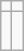<table class="wikitable mw-collapsible mw-collapsed">
<tr>
<td></td>
</tr>
<tr>
<td><br>

























</td>
<td></td>
</tr>
</table>
